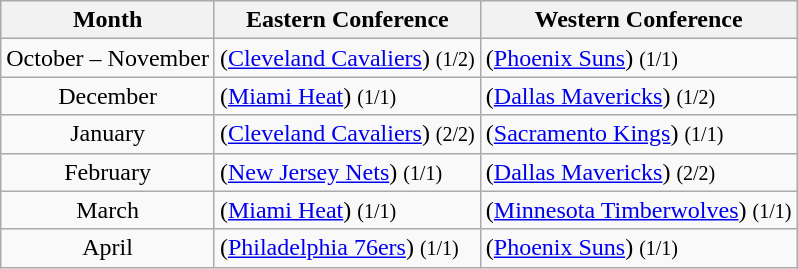<table class="wikitable sortable">
<tr>
<th>Month</th>
<th>Eastern Conference</th>
<th>Western Conference</th>
</tr>
<tr>
<td align=center>October – November</td>
<td> (<a href='#'>Cleveland Cavaliers</a>) <small>(1/2)</small></td>
<td> (<a href='#'>Phoenix Suns</a>) <small>(1/1)</small></td>
</tr>
<tr>
<td align=center>December</td>
<td> (<a href='#'>Miami Heat</a>) <small>(1/1)</small></td>
<td> (<a href='#'>Dallas Mavericks</a>) <small>(1/2)</small></td>
</tr>
<tr>
<td align=center>January</td>
<td> (<a href='#'>Cleveland Cavaliers</a>) <small>(2/2)</small></td>
<td> (<a href='#'>Sacramento Kings</a>) <small>(1/1)</small></td>
</tr>
<tr>
<td align=center>February</td>
<td> (<a href='#'>New Jersey Nets</a>) <small>(1/1)</small></td>
<td> (<a href='#'>Dallas Mavericks</a>) <small>(2/2)</small></td>
</tr>
<tr>
<td align=center>March</td>
<td> (<a href='#'>Miami Heat</a>) <small>(1/1)</small></td>
<td> (<a href='#'>Minnesota Timberwolves</a>) <small>(1/1)</small></td>
</tr>
<tr>
<td align=center>April</td>
<td> (<a href='#'>Philadelphia 76ers</a>) <small>(1/1)</small></td>
<td> (<a href='#'>Phoenix Suns</a>) <small>(1/1)</small></td>
</tr>
</table>
